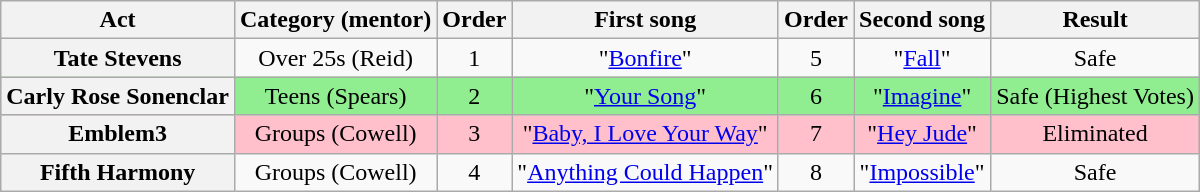<table class="wikitable plainrowheaders" style="text-align:center;">
<tr>
<th scope="col">Act</th>
<th scope="col">Category (mentor)</th>
<th scope="col">Order</th>
<th scope="col">First song</th>
<th scope="col">Order</th>
<th scope="col">Second song</th>
<th scope="col">Result</th>
</tr>
<tr>
<th scope="row">Tate Stevens</th>
<td>Over 25s (Reid)</td>
<td>1</td>
<td>"<a href='#'>Bonfire</a>"</td>
<td>5</td>
<td>"<a href='#'>Fall</a>"</td>
<td>Safe</td>
</tr>
<tr style="background:lightgreen;">
<th scope="row">Carly Rose Sonenclar</th>
<td>Teens (Spears)</td>
<td>2</td>
<td>"<a href='#'>Your Song</a>"</td>
<td>6</td>
<td>"<a href='#'>Imagine</a>"</td>
<td>Safe (Highest Votes)</td>
</tr>
<tr style="background:pink;">
<th scope="row">Emblem3</th>
<td>Groups (Cowell)</td>
<td>3</td>
<td>"<a href='#'>Baby, I Love Your Way</a>"</td>
<td>7</td>
<td>"<a href='#'>Hey Jude</a>"</td>
<td>Eliminated</td>
</tr>
<tr>
<th scope="row">Fifth Harmony</th>
<td>Groups (Cowell)</td>
<td>4</td>
<td>"<a href='#'>Anything Could Happen</a>"</td>
<td>8</td>
<td>"<a href='#'>Impossible</a>"</td>
<td>Safe</td>
</tr>
</table>
